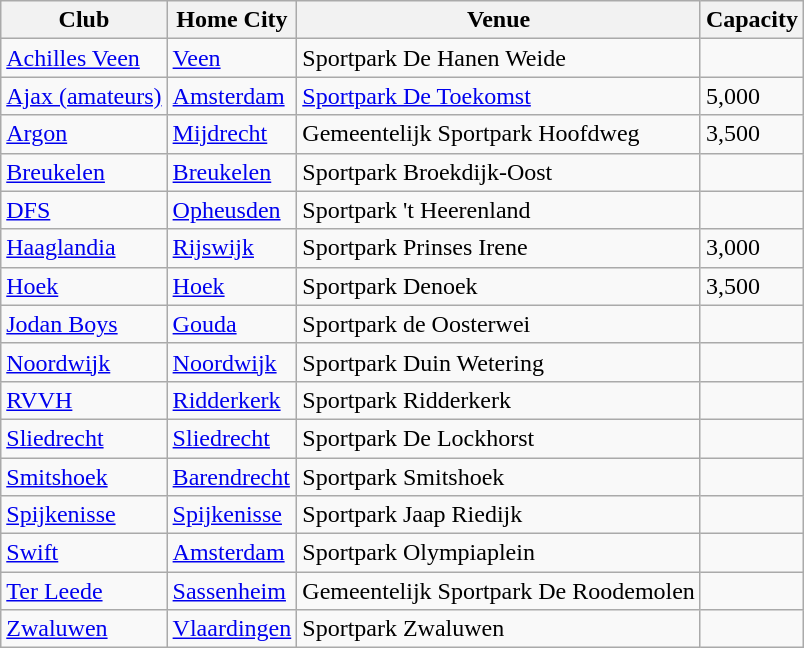<table class="wikitable sortable">
<tr>
<th>Club</th>
<th>Home City</th>
<th>Venue</th>
<th>Capacity</th>
</tr>
<tr>
<td><a href='#'>Achilles Veen</a></td>
<td><a href='#'>Veen</a></td>
<td>Sportpark De Hanen Weide</td>
<td></td>
</tr>
<tr>
<td><a href='#'>Ajax (amateurs)</a></td>
<td><a href='#'>Amsterdam</a></td>
<td><a href='#'>Sportpark De Toekomst</a></td>
<td>5,000</td>
</tr>
<tr>
<td><a href='#'>Argon</a></td>
<td><a href='#'>Mijdrecht</a></td>
<td>Gemeentelijk Sportpark Hoofdweg</td>
<td>3,500</td>
</tr>
<tr>
<td><a href='#'>Breukelen</a></td>
<td><a href='#'>Breukelen</a></td>
<td>Sportpark Broekdijk-Oost</td>
<td></td>
</tr>
<tr>
<td><a href='#'>DFS</a></td>
<td><a href='#'>Opheusden</a></td>
<td>Sportpark 't Heerenland</td>
<td></td>
</tr>
<tr>
<td><a href='#'>Haaglandia</a></td>
<td><a href='#'>Rijswijk</a></td>
<td>Sportpark Prinses Irene</td>
<td>3,000</td>
</tr>
<tr>
<td><a href='#'>Hoek</a></td>
<td><a href='#'>Hoek</a></td>
<td>Sportpark Denoek</td>
<td>3,500</td>
</tr>
<tr>
<td><a href='#'>Jodan Boys</a></td>
<td><a href='#'>Gouda</a></td>
<td>Sportpark de Oosterwei</td>
<td></td>
</tr>
<tr>
<td><a href='#'>Noordwijk</a></td>
<td><a href='#'>Noordwijk</a></td>
<td>Sportpark Duin Wetering</td>
<td></td>
</tr>
<tr>
<td><a href='#'>RVVH</a></td>
<td><a href='#'>Ridderkerk</a></td>
<td>Sportpark Ridderkerk</td>
<td></td>
</tr>
<tr>
<td><a href='#'>Sliedrecht</a></td>
<td><a href='#'>Sliedrecht</a></td>
<td>Sportpark De Lockhorst</td>
<td></td>
</tr>
<tr>
<td><a href='#'>Smitshoek</a></td>
<td><a href='#'>Barendrecht</a></td>
<td>Sportpark Smitshoek</td>
<td></td>
</tr>
<tr>
<td><a href='#'>Spijkenisse</a></td>
<td><a href='#'>Spijkenisse</a></td>
<td>Sportpark Jaap Riedijk</td>
<td></td>
</tr>
<tr>
<td><a href='#'>Swift</a></td>
<td><a href='#'>Amsterdam</a></td>
<td>Sportpark Olympiaplein</td>
<td></td>
</tr>
<tr>
<td><a href='#'>Ter Leede</a></td>
<td><a href='#'>Sassenheim</a></td>
<td>Gemeentelijk Sportpark De Roodemolen</td>
<td></td>
</tr>
<tr>
<td><a href='#'>Zwaluwen</a></td>
<td><a href='#'>Vlaardingen</a></td>
<td>Sportpark Zwaluwen</td>
<td></td>
</tr>
</table>
